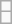<table class="wikitable" align="right">
<tr style="vertical-align:top">
<td></td>
</tr>
<tr>
<td></td>
</tr>
</table>
